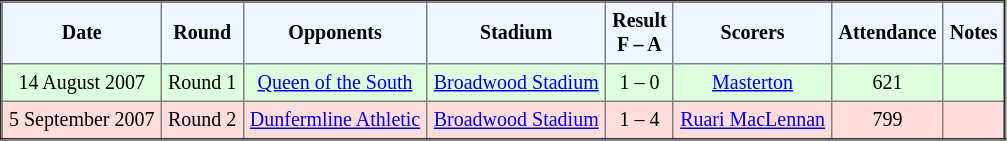<table border="2" cellpadding="4" style="border-collapse:collapse; text-align:center; font-size:smaller;">
<tr style="background:#f0f6ff;">
<th><strong>Date</strong></th>
<th><strong>Round</strong></th>
<th><strong>Opponents</strong></th>
<th><strong>Stadium</strong></th>
<th><strong>Result<br>F – A</strong></th>
<th><strong>Scorers</strong></th>
<th><strong>Attendance</strong></th>
<th><strong>Notes</strong></th>
</tr>
<tr bgcolor="#ddffdd">
<td>14 August 2007</td>
<td>Round 1</td>
<td><a href='#'>Queen of the South</a></td>
<td><a href='#'>Broadwood Stadium</a></td>
<td>1 – 0</td>
<td><a href='#'>Masterton</a> </td>
<td>621</td>
<td></td>
</tr>
<tr bgcolor="ffdddd">
<td>5 September 2007</td>
<td>Round 2</td>
<td><a href='#'>Dunfermline Athletic</a></td>
<td><a href='#'>Broadwood Stadium</a></td>
<td>1 – 4</td>
<td><a href='#'>Ruari MacLennan</a> </td>
<td>799</td>
<td></td>
</tr>
</table>
